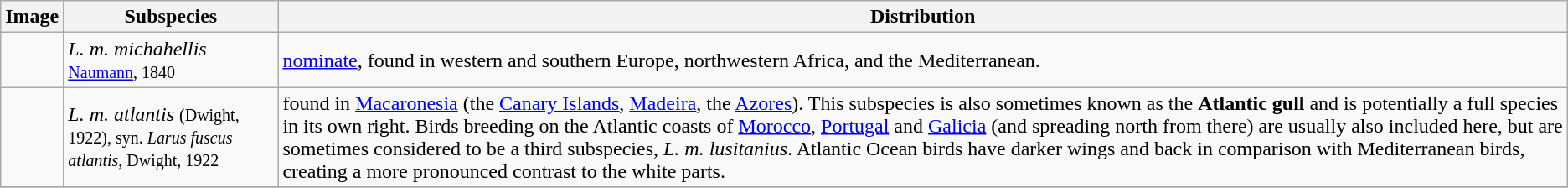<table class="wikitable ">
<tr>
<th>Image</th>
<th>Subspecies</th>
<th>Distribution</th>
</tr>
<tr>
<td></td>
<td><em>L. m. michahellis</em> <small><a href='#'>Naumann</a>, 1840</small></td>
<td><a href='#'>nominate</a>, found in western and southern Europe, northwestern Africa, and the Mediterranean.</td>
</tr>
<tr>
<td></td>
<td><em>L. m. atlantis</em> <small>(Dwight, 1922), syn. <em>Larus fuscus atlantis</em>, Dwight, 1922</small></td>
<td>found in <a href='#'>Macaronesia</a> (the <a href='#'>Canary Islands</a>, <a href='#'>Madeira</a>, the <a href='#'>Azores</a>). This subspecies is also sometimes known as the <strong>Atlantic gull</strong> and is potentially a full species in its own right. Birds breeding on the Atlantic coasts of <a href='#'>Morocco</a>, <a href='#'>Portugal</a> and <a href='#'>Galicia</a> (and spreading north from there) are usually also included here, but are sometimes considered to be a third subspecies, <em>L. m. lusitanius</em>. Atlantic Ocean birds have darker wings and back in comparison with Mediterranean birds, creating a more pronounced contrast to the white parts.</td>
</tr>
<tr>
</tr>
</table>
